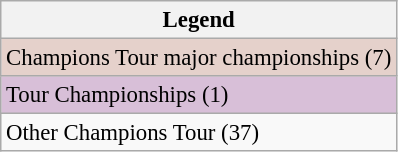<table class="wikitable" style="font-size:95%;">
<tr>
<th>Legend</th>
</tr>
<tr style="background:#e5d1cb;">
<td>Champions Tour major championships (7)</td>
</tr>
<tr style="background:thistle;">
<td>Tour Championships (1)</td>
</tr>
<tr>
<td>Other Champions Tour (37)</td>
</tr>
</table>
